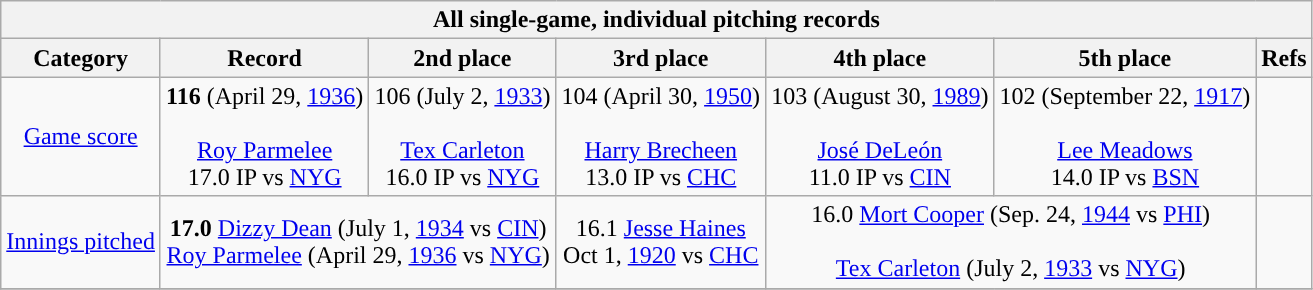<table class="wikitable unsortable" style="text-align:center">
<tr>
<th colspan=7><strong>All single-game, individual pitching records</strong></th>
</tr>
<tr>
<th scope="col">Category</th>
<th scope="col">Record</th>
<th scope="col">2nd place</th>
<th scope="col">3rd place</th>
<th scope="col">4th place</th>
<th scope="col">5th place</th>
<th scope="col">Refs</th>
</tr>
<tr>
<td><a href='#'>Game score</a></td>
<td><strong>116</strong> (April 29, <a href='#'>1936</a>)<br><br><a href='#'>Roy Parmelee</a><br>17.0 IP vs <a href='#'>NYG</a></td>
<td>106 (July 2, <a href='#'>1933</a>)<br><br><a href='#'>Tex Carleton</a> <br>16.0 IP vs <a href='#'>NYG</a></td>
<td>104 (April 30, <a href='#'>1950</a>)<br><br><a href='#'>Harry Brecheen</a> <br>13.0 IP vs <a href='#'>CHC</a></td>
<td>103 (August 30, <a href='#'>1989</a>)<br><br><a href='#'>José DeLeón</a> <br>11.0 IP vs <a href='#'>CIN</a></td>
<td>102 (September 22, <a href='#'>1917</a>)<br><br><a href='#'>Lee Meadows</a> <br>14.0 IP vs <a href='#'>BSN</a></td>
<td></td>
</tr>
<tr>
<td><a href='#'>Innings pitched</a></td>
<td colspan="2" style="text-align: center;"><strong>17.0</strong> <a href='#'>Dizzy Dean</a> (July 1, <a href='#'>1934</a> vs <a href='#'>CIN</a>)<br><a href='#'>Roy Parmelee</a> (April 29, <a href='#'>1936</a> vs <a href='#'>NYG</a>)</td>
<td>16.1 <a href='#'>Jesse Haines</a><br> Oct 1, <a href='#'>1920</a> vs <a href='#'>CHC</a></td>
<td colspan="2" style="text-align: center;">16.0 <a href='#'>Mort Cooper</a> (Sep. 24, <a href='#'>1944</a> vs <a href='#'>PHI</a>)<br><br><a href='#'>Tex Carleton</a> (July 2, <a href='#'>1933</a> vs <a href='#'>NYG</a>)</td>
<td></td>
</tr>
<tr>
</tr>
</table>
